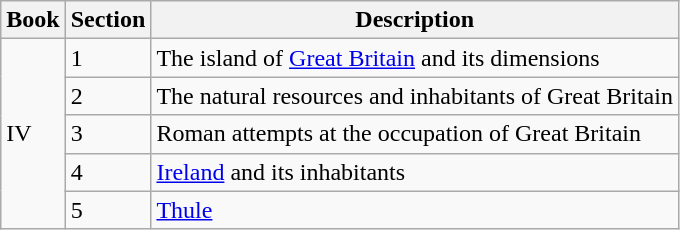<table class="wikitable" style="max-width:45em;">
<tr>
<th>Book</th>
<th>Section</th>
<th>Description</th>
</tr>
<tr>
<td rowspan="15">IV</td>
<td>1</td>
<td>The island of <a href='#'>Great Britain</a> and its dimensions</td>
</tr>
<tr>
<td>2</td>
<td>The natural resources and inhabitants of Great Britain</td>
</tr>
<tr>
<td>3</td>
<td>Roman attempts at the occupation of Great Britain</td>
</tr>
<tr>
<td>4</td>
<td><a href='#'>Ireland</a> and its inhabitants</td>
</tr>
<tr>
<td>5</td>
<td><a href='#'>Thule</a></td>
</tr>
</table>
